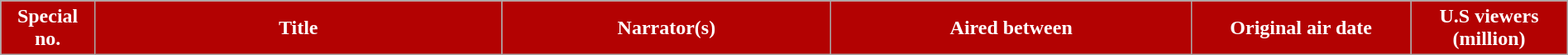<table class="wikitable plainrowheaders" style="width:100%; margin:auto; background:#fff;">
<tr style="color:white">
<th !  style="background:#b30202; color:#fff; text-align:center; width:6%;">Special<br>no.</th>
<th !  style="background:#b30202; color:#fff; text-align:center; width:26%;">Title</th>
<th !  style="background:#b30202; color:#fff; text-align:center; width:21%;">Narrator(s)</th>
<th !  style="background:#b30202; color:#fff; text-align:center; width:23%;">Aired between</th>
<th !  style="background:#b30202; color:#fff; text-align:center; width:14%;">Original air date</th>
<th !  style="background:#b30202; color:#fff; text-align:center; width:10%;">U.S viewers<br>(million)<br></th>
</tr>
</table>
